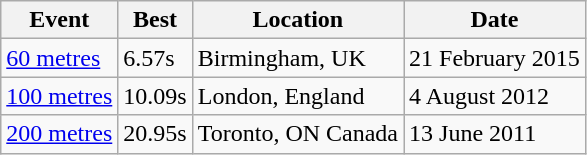<table class="wikitable">
<tr>
<th>Event</th>
<th>Best</th>
<th>Location</th>
<th>Date</th>
</tr>
<tr>
<td><a href='#'>60 metres</a></td>
<td>6.57s</td>
<td>Birmingham, UK</td>
<td>21 February 2015</td>
</tr>
<tr>
<td><a href='#'>100 metres</a></td>
<td>10.09s</td>
<td>London, England</td>
<td>4 August 2012</td>
</tr>
<tr>
<td><a href='#'>200 metres</a></td>
<td>20.95s</td>
<td>Toronto, ON Canada</td>
<td>13 June 2011</td>
</tr>
</table>
